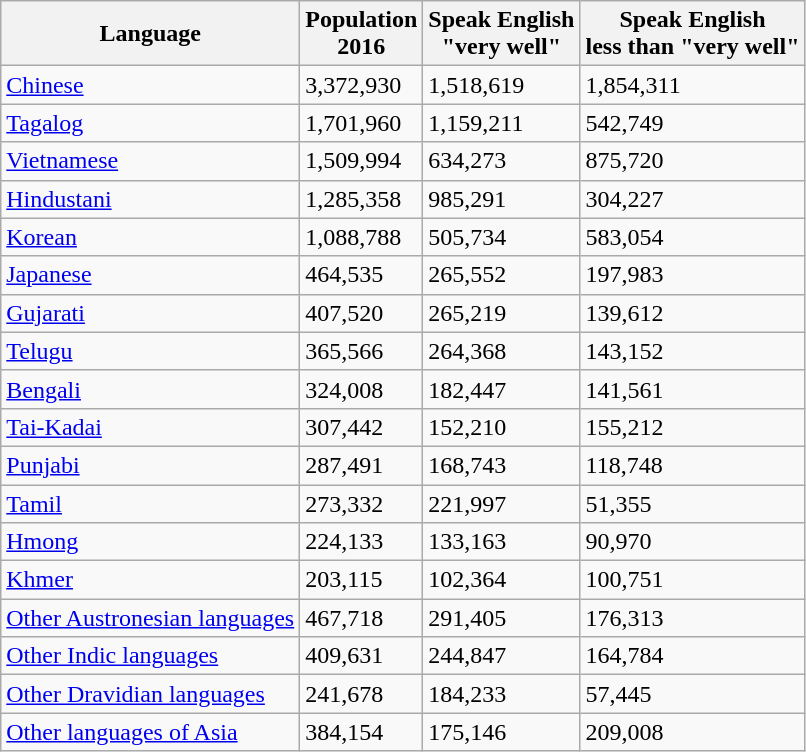<table class="wikitable sortable">
<tr>
<th>Language</th>
<th>Population<br>2016</th>
<th>Speak English<br>"very well"</th>
<th>Speak English<br>less than "very well"</th>
</tr>
<tr>
<td><a href='#'>Chinese</a></td>
<td>3,372,930</td>
<td>1,518,619</td>
<td>1,854,311</td>
</tr>
<tr>
<td><a href='#'>Tagalog</a></td>
<td>1,701,960</td>
<td>1,159,211</td>
<td>542,749</td>
</tr>
<tr>
<td><a href='#'>Vietnamese</a></td>
<td>1,509,994</td>
<td>634,273</td>
<td>875,720</td>
</tr>
<tr>
<td><a href='#'>Hindustani</a></td>
<td>1,285,358</td>
<td>985,291</td>
<td>304,227</td>
</tr>
<tr>
<td><a href='#'>Korean</a></td>
<td>1,088,788</td>
<td>505,734</td>
<td>583,054</td>
</tr>
<tr>
<td><a href='#'>Japanese</a></td>
<td>464,535</td>
<td>265,552</td>
<td>197,983</td>
</tr>
<tr>
<td><a href='#'>Gujarati</a></td>
<td>407,520</td>
<td>265,219</td>
<td>139,612</td>
</tr>
<tr>
<td><a href='#'>Telugu</a></td>
<td>365,566</td>
<td>264,368</td>
<td>143,152</td>
</tr>
<tr>
<td><a href='#'>Bengali</a></td>
<td>324,008</td>
<td>182,447</td>
<td>141,561</td>
</tr>
<tr>
<td><a href='#'>Tai-Kadai</a></td>
<td>307,442</td>
<td>152,210</td>
<td>155,212</td>
</tr>
<tr>
<td><a href='#'>Punjabi</a></td>
<td>287,491</td>
<td>168,743</td>
<td>118,748</td>
</tr>
<tr>
<td><a href='#'>Tamil</a></td>
<td>273,332</td>
<td>221,997</td>
<td>51,355</td>
</tr>
<tr>
<td><a href='#'>Hmong</a></td>
<td>224,133</td>
<td>133,163</td>
<td>90,970</td>
</tr>
<tr>
<td><a href='#'>Khmer</a></td>
<td>203,115</td>
<td>102,364</td>
<td>100,751</td>
</tr>
<tr>
<td><a href='#'>Other Austronesian languages</a></td>
<td>467,718</td>
<td>291,405</td>
<td>176,313</td>
</tr>
<tr>
<td><a href='#'>Other Indic languages</a></td>
<td>409,631</td>
<td>244,847</td>
<td>164,784</td>
</tr>
<tr>
<td><a href='#'>Other Dravidian languages</a></td>
<td>241,678</td>
<td>184,233</td>
<td>57,445</td>
</tr>
<tr>
<td><a href='#'>Other languages of Asia</a></td>
<td>384,154</td>
<td>175,146</td>
<td>209,008</td>
</tr>
</table>
